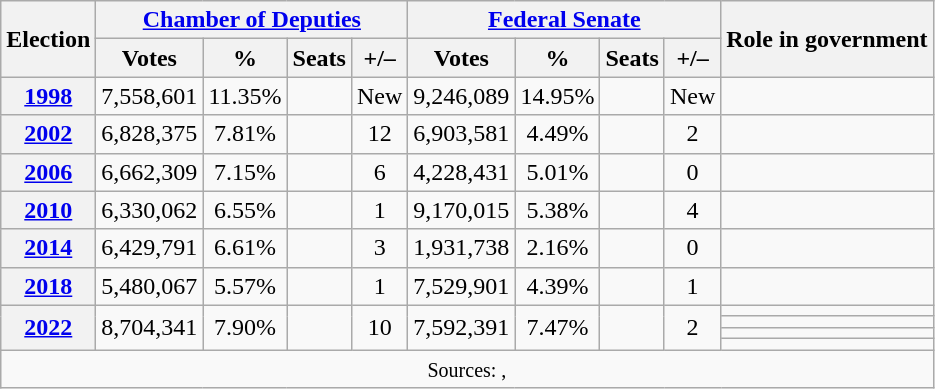<table class=wikitable style=text-align:center>
<tr>
<th rowspan="2">Election</th>
<th colspan="4"><a href='#'>Chamber of Deputies</a></th>
<th colspan="4"><a href='#'>Federal Senate</a></th>
<th rowspan="2"><strong>Role in government</strong></th>
</tr>
<tr>
<th><strong>Votes</strong></th>
<th><strong>%</strong></th>
<th><strong>Seats</strong></th>
<th>+/–</th>
<th><strong>Votes</strong></th>
<th><strong>%</strong></th>
<th><strong>Seats</strong></th>
<th>+/–</th>
</tr>
<tr>
<th><a href='#'>1998</a></th>
<td align="center">7,558,601</td>
<td align="center">11.35%</td>
<td style="text-align:center;"></td>
<td>New</td>
<td align="center">9,246,089</td>
<td align="center">14.95%</td>
<td style="text-align:center;"></td>
<td>New</td>
<td></td>
</tr>
<tr>
<th><a href='#'>2002</a></th>
<td align="center">6,828,375</td>
<td align="center">7.81%</td>
<td style="text-align:center;"></td>
<td> 12</td>
<td align="center">6,903,581</td>
<td align="center">4.49%</td>
<td style="text-align:center;"></td>
<td> 2</td>
<td></td>
</tr>
<tr>
<th><a href='#'>2006</a></th>
<td align="center">6,662,309</td>
<td align="center">7.15%</td>
<td style="text-align:center;"></td>
<td> 6</td>
<td align="center">4,228,431</td>
<td align="center">5.01%</td>
<td style="text-align:center;"></td>
<td> 0</td>
<td></td>
</tr>
<tr>
<th><a href='#'>2010</a></th>
<td align="center">6,330,062</td>
<td align="center">6.55%</td>
<td style="text-align:center;"></td>
<td> 1</td>
<td align="center">9,170,015</td>
<td align="center">5.38%</td>
<td style="text-align:center;"></td>
<td> 4</td>
<td></td>
</tr>
<tr>
<th><a href='#'>2014</a></th>
<td align="center">6,429,791</td>
<td align="center">6.61%</td>
<td style="text-align:center;"></td>
<td> 3</td>
<td align="center">1,931,738</td>
<td align="center">2.16%</td>
<td style="text-align:center;"></td>
<td> 0</td>
<td></td>
</tr>
<tr>
<th><a href='#'>2018</a></th>
<td align="center">5,480,067</td>
<td align="center">5.57%</td>
<td style="text-align:center;"></td>
<td> 1</td>
<td align="center">7,529,901</td>
<td align="center">4.39%</td>
<td style="text-align:center;"></td>
<td> 1</td>
<td></td>
</tr>
<tr>
<th rowspan="4"><a href='#'>2022</a></th>
<td rowspan="4">8,704,341</td>
<td rowspan="4">7.90%</td>
<td rowspan="4"></td>
<td rowspan="4"> 10</td>
<td rowspan="4">7,592,391</td>
<td rowspan="4">7.47%</td>
<td rowspan="4"></td>
<td rowspan="4"> 2</td>
<td></td>
</tr>
<tr>
<td></td>
</tr>
<tr>
<td></td>
</tr>
<tr>
<td></td>
</tr>
<tr>
<td colspan="10"><small>Sources: , </small></td>
</tr>
</table>
